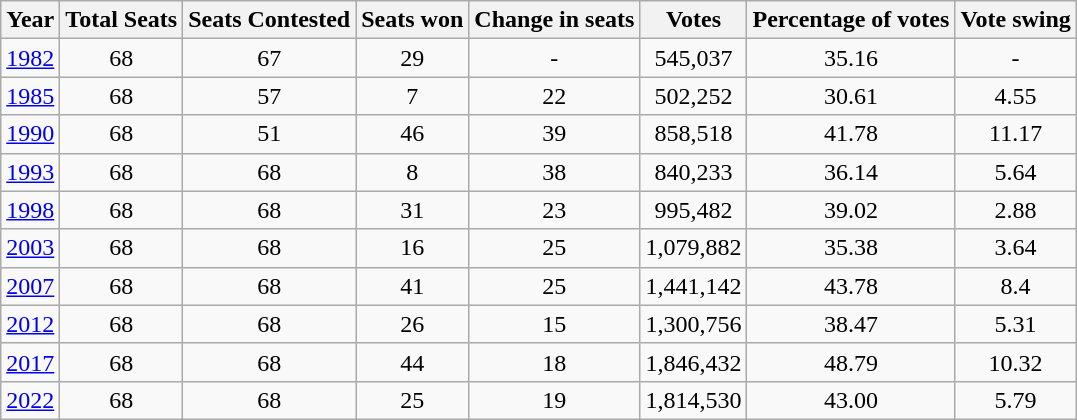<table class="wikitable sortable" style="text-align:center">
<tr>
<th>Year</th>
<th>Total Seats</th>
<th>Seats Contested</th>
<th>Seats won</th>
<th>Change in seats</th>
<th>Votes</th>
<th>Percentage of votes</th>
<th>Vote swing</th>
</tr>
<tr>
<td><a href='#'>1982</a></td>
<td>68</td>
<td>67</td>
<td>29</td>
<td>-</td>
<td>545,037</td>
<td>35.16</td>
<td>-</td>
</tr>
<tr>
<td><a href='#'>1985</a></td>
<td>68</td>
<td>57</td>
<td>7</td>
<td>22</td>
<td>502,252</td>
<td>30.61</td>
<td>4.55</td>
</tr>
<tr>
<td><a href='#'>1990</a></td>
<td>68</td>
<td>51</td>
<td>46</td>
<td>39</td>
<td>858,518</td>
<td>41.78</td>
<td>11.17</td>
</tr>
<tr>
<td><a href='#'>1993</a></td>
<td>68</td>
<td>68</td>
<td>8</td>
<td>38</td>
<td>840,233</td>
<td>36.14</td>
<td>5.64</td>
</tr>
<tr>
<td><a href='#'>1998</a></td>
<td>68</td>
<td>68</td>
<td>31</td>
<td>23</td>
<td>995,482</td>
<td>39.02</td>
<td>2.88</td>
</tr>
<tr>
<td><a href='#'>2003</a></td>
<td>68</td>
<td>68</td>
<td>16</td>
<td>25</td>
<td>1,079,882</td>
<td>35.38</td>
<td>3.64</td>
</tr>
<tr>
<td><a href='#'>2007</a></td>
<td>68</td>
<td>68</td>
<td>41</td>
<td>25</td>
<td>1,441,142</td>
<td>43.78</td>
<td>8.4</td>
</tr>
<tr>
<td><a href='#'>2012</a></td>
<td>68</td>
<td>68</td>
<td>26</td>
<td>15</td>
<td>1,300,756</td>
<td>38.47</td>
<td>5.31</td>
</tr>
<tr>
<td><a href='#'>2017</a></td>
<td>68</td>
<td>68</td>
<td>44</td>
<td>18</td>
<td>1,846,432</td>
<td>48.79</td>
<td>10.32</td>
</tr>
<tr>
<td><a href='#'>2022</a></td>
<td>68</td>
<td>68</td>
<td>25</td>
<td>19</td>
<td>1,814,530</td>
<td>43.00</td>
<td>5.79</td>
</tr>
</table>
